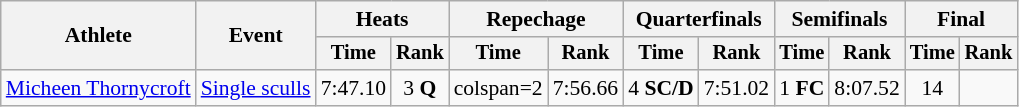<table class="wikitable" style="font-size:90%">
<tr>
<th rowspan="2">Athlete</th>
<th rowspan="2">Event</th>
<th colspan="2">Heats</th>
<th colspan="2">Repechage</th>
<th colspan=2>Quarterfinals</th>
<th colspan="2">Semifinals</th>
<th colspan="2">Final</th>
</tr>
<tr style="font-size:95%">
<th>Time</th>
<th>Rank</th>
<th>Time</th>
<th>Rank</th>
<th>Time</th>
<th>Rank</th>
<th>Time</th>
<th>Rank</th>
<th>Time</th>
<th>Rank</th>
</tr>
<tr align=center>
<td align=left><a href='#'>Micheen Thornycroft</a></td>
<td align=left><a href='#'>Single sculls</a></td>
<td>7:47.10</td>
<td>3 <strong>Q</strong></td>
<td>colspan=2 </td>
<td>7:56.66</td>
<td>4 <strong>SC/D</strong></td>
<td>7:51.02</td>
<td>1 <strong>FC</strong></td>
<td>8:07.52</td>
<td>14</td>
</tr>
</table>
